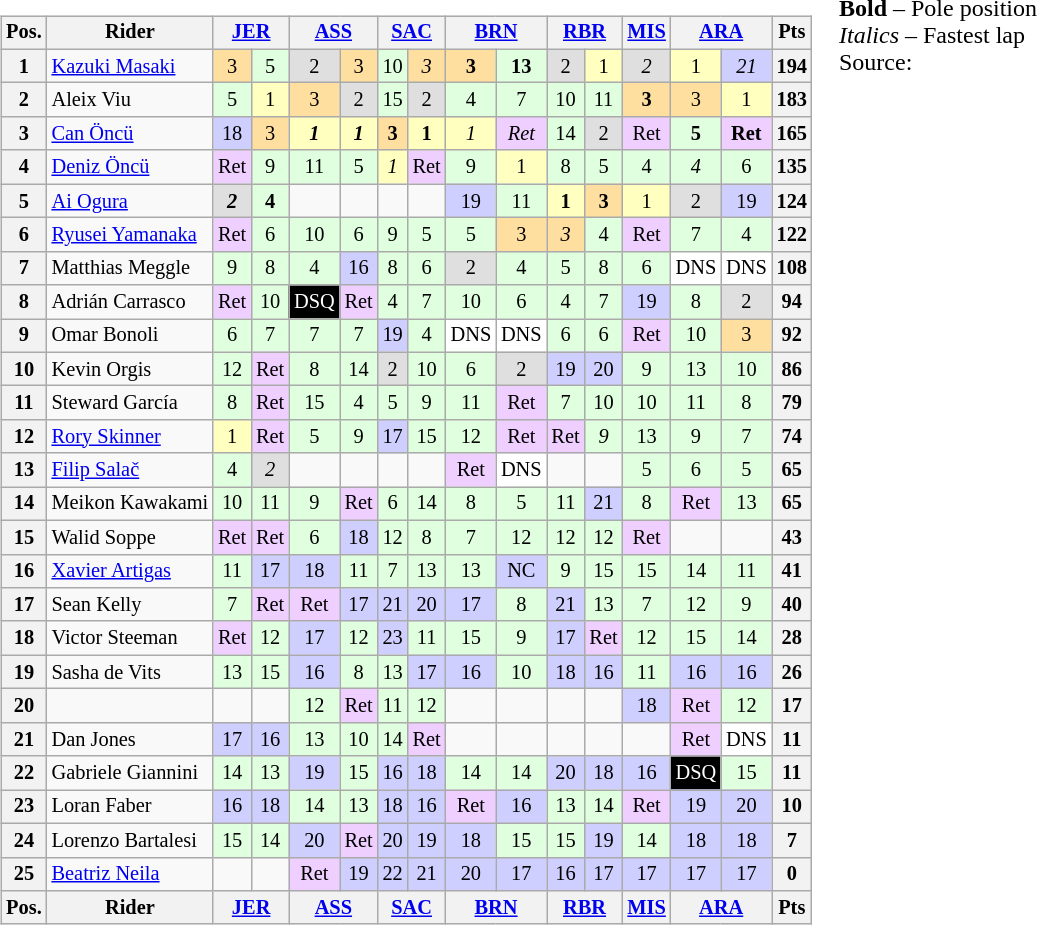<table>
<tr>
<td><br><table class="wikitable" style="font-size:85%; text-align:center">
<tr valign="top">
<th valign="middle">Pos.</th>
<th valign="middle">Rider</th>
<th colspan=2><a href='#'>JER</a><br></th>
<th colspan=2><a href='#'>ASS</a><br></th>
<th colspan=2><a href='#'>SAC</a><br></th>
<th colspan=2><a href='#'>BRN</a><br></th>
<th colspan=2><a href='#'>RBR</a><br></th>
<th><a href='#'>MIS</a><br></th>
<th colspan=2><a href='#'>ARA</a><br></th>
<th valign="middle">Pts</th>
</tr>
<tr>
<th>1</th>
<td align=left> <a href='#'>Kazuki Masaki</a></td>
<td style="background:#ffdf9f;">3</td>
<td style="background:#dfffdf;">5</td>
<td style="background:#dfdfdf;">2</td>
<td style="background:#ffdf9f;">3</td>
<td style="background:#dfffdf;">10</td>
<td style="background:#ffdf9f;"><em>3</em></td>
<td style="background:#ffdf9f;"><strong>3</strong></td>
<td style="background:#dfffdf;"><strong>13</strong></td>
<td style="background:#dfdfdf;">2</td>
<td style="background:#ffffbf;">1</td>
<td style="background:#dfdfdf;"><em>2</em></td>
<td style="background:#ffffbf;">1</td>
<td style="background:#cfcfff;"><em>21</em></td>
<th>194</th>
</tr>
<tr>
<th>2</th>
<td align=left> Aleix Viu</td>
<td style="background:#dfffdf;">5</td>
<td style="background:#ffffbf;">1</td>
<td style="background:#ffdf9f;">3</td>
<td style="background:#dfdfdf;">2</td>
<td style="background:#dfffdf;">15</td>
<td style="background:#dfdfdf;">2</td>
<td style="background:#dfffdf;">4</td>
<td style="background:#dfffdf;">7</td>
<td style="background:#dfffdf;">10</td>
<td style="background:#dfffdf;">11</td>
<td style="background:#ffdf9f;"><strong>3</strong></td>
<td style="background:#ffdf9f;">3</td>
<td style="background:#ffffbf;">1</td>
<th>183</th>
</tr>
<tr>
<th>3</th>
<td align=left> <a href='#'>Can Öncü</a></td>
<td style="background:#cfcfff;">18</td>
<td style="background:#ffdf9f;">3</td>
<td style="background:#ffffbf;"><strong><em>1</em></strong></td>
<td style="background:#ffffbf;"><strong><em>1</em></strong></td>
<td style="background:#ffdf9f;"><strong>3</strong></td>
<td style="background:#ffffbf;"><strong>1</strong></td>
<td style="background:#ffffbf;"><em>1</em></td>
<td style="background:#efcfff;"><em>Ret</em></td>
<td style="background:#dfffdf;">14</td>
<td style="background:#dfdfdf;">2</td>
<td style="background:#efcfff;">Ret</td>
<td style="background:#dfffdf;"><strong>5</strong></td>
<td style="background:#efcfff;"><strong>Ret</strong></td>
<th>165</th>
</tr>
<tr>
<th>4</th>
<td align=left> <a href='#'>Deniz Öncü</a></td>
<td style="background:#efcfff;">Ret</td>
<td style="background:#dfffdf;">9</td>
<td style="background:#dfffdf;">11</td>
<td style="background:#dfffdf;">5</td>
<td style="background:#ffffbf;"><em>1</em></td>
<td style="background:#efcfff;">Ret</td>
<td style="background:#dfffdf;">9</td>
<td style="background:#ffffbf;">1</td>
<td style="background:#dfffdf;">8</td>
<td style="background:#dfffdf;">5</td>
<td style="background:#dfffdf;">4</td>
<td style="background:#dfffdf;"><em>4</em></td>
<td style="background:#dfffdf;">6</td>
<th>135</th>
</tr>
<tr>
<th>5</th>
<td align=left> <a href='#'>Ai Ogura</a></td>
<td style="background:#dfdfdf;"><strong><em>2</em></strong></td>
<td style="background:#dfffdf;"><strong>4</strong></td>
<td></td>
<td></td>
<td></td>
<td></td>
<td style="background:#cfcfff;">19</td>
<td style="background:#dfffdf;">11</td>
<td style="background:#ffffbf;"><strong>1</strong></td>
<td style="background:#ffdf9f;"><strong>3</strong></td>
<td style="background:#ffffbf;">1</td>
<td style="background:#dfdfdf;">2</td>
<td style="background:#cfcfff;">19</td>
<th>124</th>
</tr>
<tr>
<th>6</th>
<td align=left> <a href='#'>Ryusei Yamanaka</a></td>
<td style="background:#efcfff;">Ret</td>
<td style="background:#dfffdf;">6</td>
<td style="background:#dfffdf;">10</td>
<td style="background:#dfffdf;">6</td>
<td style="background:#dfffdf;">9</td>
<td style="background:#dfffdf;">5</td>
<td style="background:#dfffdf;">5</td>
<td style="background:#ffdf9f;">3</td>
<td style="background:#ffdf9f;"><em>3</em></td>
<td style="background:#dfffdf;">4</td>
<td style="background:#efcfff;">Ret</td>
<td style="background:#dfffdf;">7</td>
<td style="background:#dfffdf;">4</td>
<th>122</th>
</tr>
<tr>
<th>7</th>
<td align=left> Matthias Meggle</td>
<td style="background:#dfffdf;">9</td>
<td style="background:#dfffdf;">8</td>
<td style="background:#dfffdf;">4</td>
<td style="background:#cfcfff;">16</td>
<td style="background:#dfffdf;">8</td>
<td style="background:#dfffdf;">6</td>
<td style="background:#dfdfdf;">2</td>
<td style="background:#dfffdf;">4</td>
<td style="background:#dfffdf;">5</td>
<td style="background:#dfffdf;">8</td>
<td style="background:#dfffdf;">6</td>
<td style="background:#ffffff;">DNS</td>
<td style="background:#ffffff;">DNS</td>
<th>108</th>
</tr>
<tr>
<th>8</th>
<td align=left> Adrián Carrasco</td>
<td style="background:#efcfff;">Ret</td>
<td style="background:#dfffdf;">10</td>
<td style="background:#000000;color:#ffffff">DSQ</td>
<td style="background:#efcfff;">Ret</td>
<td style="background:#dfffdf;">4</td>
<td style="background:#dfffdf;">7</td>
<td style="background:#dfffdf;">10</td>
<td style="background:#dfffdf;">6</td>
<td style="background:#dfffdf;">4</td>
<td style="background:#dfffdf;">7</td>
<td style="background:#cfcfff;">19</td>
<td style="background:#dfffdf;">8</td>
<td style="background:#dfdfdf;">2</td>
<th>94</th>
</tr>
<tr>
<th>9</th>
<td align=left> Omar Bonoli</td>
<td style="background:#dfffdf;">6</td>
<td style="background:#dfffdf;">7</td>
<td style="background:#dfffdf;">7</td>
<td style="background:#dfffdf;">7</td>
<td style="background:#cfcfff;">19</td>
<td style="background:#dfffdf;">4</td>
<td style="background:#ffffff;">DNS</td>
<td style="background:#ffffff;">DNS</td>
<td style="background:#dfffdf;">6</td>
<td style="background:#dfffdf;">6</td>
<td style="background:#efcfff;">Ret</td>
<td style="background:#dfffdf;">10</td>
<td style="background:#ffdf9f;">3</td>
<th>92</th>
</tr>
<tr>
<th>10</th>
<td align=left> Kevin Orgis</td>
<td style="background:#dfffdf;">12</td>
<td style="background:#efcfff;">Ret</td>
<td style="background:#dfffdf;">8</td>
<td style="background:#dfffdf;">14</td>
<td style="background:#dfdfdf;">2</td>
<td style="background:#dfffdf;">10</td>
<td style="background:#dfffdf;">6</td>
<td style="background:#dfdfdf;">2</td>
<td style="background:#cfcfff;">19</td>
<td style="background:#cfcfff;">20</td>
<td style="background:#dfffdf;">9</td>
<td style="background:#dfffdf;">13</td>
<td style="background:#dfffdf;">10</td>
<th>86</th>
</tr>
<tr>
<th>11</th>
<td align=left> Steward García</td>
<td style="background:#dfffdf;">8</td>
<td style="background:#efcfff;">Ret</td>
<td style="background:#dfffdf;">15</td>
<td style="background:#dfffdf;">4</td>
<td style="background:#dfffdf;">5</td>
<td style="background:#dfffdf;">9</td>
<td style="background:#dfffdf;">11</td>
<td style="background:#efcfff;">Ret</td>
<td style="background:#dfffdf;">7</td>
<td style="background:#dfffdf;">10</td>
<td style="background:#dfffdf;">10</td>
<td style="background:#dfffdf;">11</td>
<td style="background:#dfffdf;">8</td>
<th>79</th>
</tr>
<tr>
<th>12</th>
<td align=left> <a href='#'>Rory Skinner</a></td>
<td style="background:#ffffbf;">1</td>
<td style="background:#efcfff;">Ret</td>
<td style="background:#dfffdf;">5</td>
<td style="background:#dfffdf;">9</td>
<td style="background:#cfcfff;">17</td>
<td style="background:#dfffdf;">15</td>
<td style="background:#dfffdf;">12</td>
<td style="background:#efcfff;">Ret</td>
<td style="background:#efcfff;">Ret</td>
<td style="background:#dfffdf;"><em>9</em></td>
<td style="background:#dfffdf;">13</td>
<td style="background:#dfffdf;">9</td>
<td style="background:#dfffdf;">7</td>
<th>74</th>
</tr>
<tr>
<th>13</th>
<td align=left> <a href='#'>Filip Salač</a></td>
<td style="background:#dfffdf;">4</td>
<td style="background:#dfdfdf;"><em>2</em></td>
<td></td>
<td></td>
<td></td>
<td></td>
<td style="background:#efcfff;">Ret</td>
<td style="background:#ffffff;">DNS</td>
<td></td>
<td></td>
<td style="background:#dfffdf;">5</td>
<td style="background:#dfffdf;">6</td>
<td style="background:#dfffdf;">5</td>
<th>65</th>
</tr>
<tr>
<th>14</th>
<td align=left> Meikon Kawakami</td>
<td style="background:#dfffdf;">10</td>
<td style="background:#dfffdf;">11</td>
<td style="background:#dfffdf;">9</td>
<td style="background:#efcfff;">Ret</td>
<td style="background:#dfffdf;">6</td>
<td style="background:#dfffdf;">14</td>
<td style="background:#dfffdf;">8</td>
<td style="background:#dfffdf;">5</td>
<td style="background:#dfffdf;">11</td>
<td style="background:#cfcfff;">21</td>
<td style="background:#dfffdf;">8</td>
<td style="background:#efcfff;">Ret</td>
<td style="background:#dfffdf;">13</td>
<th>65</th>
</tr>
<tr>
<th>15</th>
<td align=left> Walid Soppe</td>
<td style="background:#efcfff;">Ret</td>
<td style="background:#efcfff;">Ret</td>
<td style="background:#dfffdf;">6</td>
<td style="background:#cfcfff;">18</td>
<td style="background:#dfffdf;">12</td>
<td style="background:#dfffdf;">8</td>
<td style="background:#dfffdf;">7</td>
<td style="background:#dfffdf;">12</td>
<td style="background:#dfffdf;">12</td>
<td style="background:#dfffdf;">12</td>
<td style="background:#efcfff;">Ret</td>
<td></td>
<td></td>
<th>43</th>
</tr>
<tr>
<th>16</th>
<td align=left> <a href='#'>Xavier Artigas</a></td>
<td style="background:#dfffdf;">11</td>
<td style="background:#cfcfff;">17</td>
<td style="background:#cfcfff;">18</td>
<td style="background:#dfffdf;">11</td>
<td style="background:#dfffdf;">7</td>
<td style="background:#dfffdf;">13</td>
<td style="background:#dfffdf;">13</td>
<td style="background:#cfcfff;">NC</td>
<td style="background:#dfffdf;">9</td>
<td style="background:#dfffdf;">15</td>
<td style="background:#dfffdf;">15</td>
<td style="background:#dfffdf;">14</td>
<td style="background:#dfffdf;">11</td>
<th>41</th>
</tr>
<tr>
<th>17</th>
<td align=left> Sean Kelly</td>
<td style="background:#dfffdf;">7</td>
<td style="background:#efcfff;">Ret</td>
<td style="background:#efcfff;">Ret</td>
<td style="background:#cfcfff;">17</td>
<td style="background:#cfcfff;">21</td>
<td style="background:#cfcfff;">20</td>
<td style="background:#cfcfff;">17</td>
<td style="background:#dfffdf;">8</td>
<td style="background:#cfcfff;">21</td>
<td style="background:#dfffdf;">13</td>
<td style="background:#dfffdf;">7</td>
<td style="background:#dfffdf;">12</td>
<td style="background:#dfffdf;">9</td>
<th>40</th>
</tr>
<tr>
<th>18</th>
<td align=left> Victor Steeman</td>
<td style="background:#efcfff;">Ret</td>
<td style="background:#dfffdf;">12</td>
<td style="background:#cfcfff;">17</td>
<td style="background:#dfffdf;">12</td>
<td style="background:#cfcfff;">23</td>
<td style="background:#dfffdf;">11</td>
<td style="background:#dfffdf;">15</td>
<td style="background:#dfffdf;">9</td>
<td style="background:#cfcfff;">17</td>
<td style="background:#efcfff;">Ret</td>
<td style="background:#dfffdf;">12</td>
<td style="background:#dfffdf;">15</td>
<td style="background:#dfffdf;">14</td>
<th>28</th>
</tr>
<tr>
<th>19</th>
<td align=left> Sasha de Vits</td>
<td style="background:#dfffdf;">13</td>
<td style="background:#dfffdf;">15</td>
<td style="background:#cfcfff;">16</td>
<td style="background:#dfffdf;">8</td>
<td style="background:#dfffdf;">13</td>
<td style="background:#cfcfff;">17</td>
<td style="background:#cfcfff;">16</td>
<td style="background:#dfffdf;">10</td>
<td style="background:#cfcfff;">18</td>
<td style="background:#cfcfff;">16</td>
<td style="background:#dfffdf;">11</td>
<td style="background:#cfcfff;">16</td>
<td style="background:#cfcfff;">16</td>
<th>26</th>
</tr>
<tr>
<th>20</th>
<td align=left></td>
<td></td>
<td></td>
<td style="background:#dfffdf;">12</td>
<td style="background:#efcfff;">Ret</td>
<td style="background:#dfffdf;">11</td>
<td style="background:#dfffdf;">12</td>
<td></td>
<td></td>
<td></td>
<td></td>
<td style="background:#cfcfff;">18</td>
<td style="background:#efcfff;">Ret</td>
<td style="background:#dfffdf;">12</td>
<th>17</th>
</tr>
<tr>
<th>21</th>
<td align=left> Dan Jones</td>
<td style="background:#cfcfff;">17</td>
<td style="background:#cfcfff;">16</td>
<td style="background:#dfffdf;">13</td>
<td style="background:#dfffdf;">10</td>
<td style="background:#dfffdf;">14</td>
<td style="background:#efcfff;">Ret</td>
<td></td>
<td></td>
<td></td>
<td></td>
<td></td>
<td style="background:#efcfff;">Ret</td>
<td style="background:#ffffff;">DNS</td>
<th>11</th>
</tr>
<tr>
<th>22</th>
<td align=left> Gabriele Giannini</td>
<td style="background:#dfffdf;">14</td>
<td style="background:#dfffdf;">13</td>
<td style="background:#cfcfff;">19</td>
<td style="background:#dfffdf;">15</td>
<td style="background:#cfcfff;">16</td>
<td style="background:#cfcfff;">18</td>
<td style="background:#dfffdf;">14</td>
<td style="background:#dfffdf;">14</td>
<td style="background:#cfcfff;">20</td>
<td style="background:#cfcfff;">18</td>
<td style="background:#cfcfff;">16</td>
<td style="background:#000000;color:#ffffff">DSQ</td>
<td style="background:#dfffdf;">15</td>
<th>11</th>
</tr>
<tr>
<th>23</th>
<td align=left> Loran Faber</td>
<td style="background:#cfcfff;">16</td>
<td style="background:#cfcfff;">18</td>
<td style="background:#dfffdf;">14</td>
<td style="background:#dfffdf;">13</td>
<td style="background:#cfcfff;">18</td>
<td style="background:#cfcfff;">16</td>
<td style="background:#efcfff;">Ret</td>
<td style="background:#cfcfff;">16</td>
<td style="background:#dfffdf;">13</td>
<td style="background:#dfffdf;">14</td>
<td style="background:#efcfff;">Ret</td>
<td style="background:#cfcfff;">19</td>
<td style="background:#cfcfff;">20</td>
<th>10</th>
</tr>
<tr>
<th>24</th>
<td align=left> Lorenzo Bartalesi</td>
<td style="background:#dfffdf;">15</td>
<td style="background:#dfffdf;">14</td>
<td style="background:#cfcfff;">20</td>
<td style="background:#efcfff;">Ret</td>
<td style="background:#cfcfff;">20</td>
<td style="background:#cfcfff;">19</td>
<td style="background:#cfcfff;">18</td>
<td style="background:#dfffdf;">15</td>
<td style="background:#dfffdf;">15</td>
<td style="background:#cfcfff;">19</td>
<td style="background:#dfffdf;">14</td>
<td style="background:#cfcfff;">18</td>
<td style="background:#cfcfff;">18</td>
<th>7</th>
</tr>
<tr>
<th>25</th>
<td align=left> <a href='#'>Beatriz Neila</a></td>
<td></td>
<td></td>
<td style="background:#efcfff;">Ret</td>
<td style="background:#cfcfff;">19</td>
<td style="background:#cfcfff;">22</td>
<td style="background:#cfcfff;">21</td>
<td style="background:#cfcfff;">20</td>
<td style="background:#cfcfff;">17</td>
<td style="background:#cfcfff;">16</td>
<td style="background:#cfcfff;">17</td>
<td style="background:#cfcfff;">17</td>
<td style="background:#cfcfff;">17</td>
<td style="background:#cfcfff;">17</td>
<th>0</th>
</tr>
<tr>
<th valign="middle">Pos.</th>
<th valign="middle">Rider</th>
<th colspan=2><a href='#'>JER</a><br></th>
<th colspan=2><a href='#'>ASS</a><br></th>
<th colspan=2><a href='#'>SAC</a><br></th>
<th colspan=2><a href='#'>BRN</a><br></th>
<th colspan=2><a href='#'>RBR</a><br></th>
<th><a href='#'>MIS</a><br></th>
<th colspan=2><a href='#'>ARA</a><br></th>
<th valign="middle">Pts</th>
</tr>
</table>
</td>
<td valign="top"><br>
<span><strong>Bold</strong> – Pole position<br><em>Italics</em> – Fastest lap<br>Source:</span></td>
</tr>
</table>
